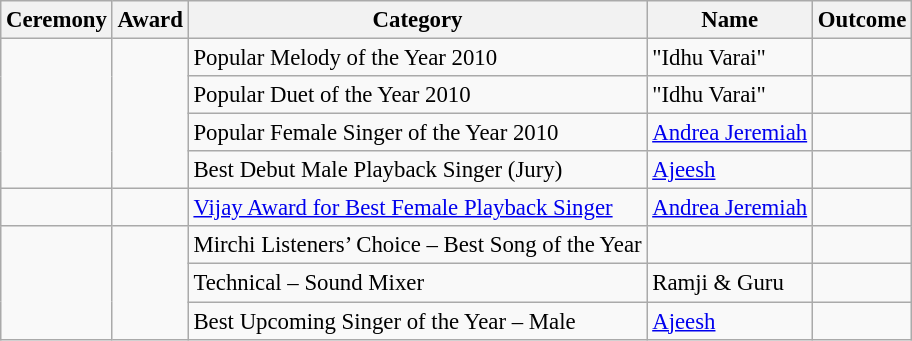<table class="wikitable" style="font-size:95%;">
<tr>
<th>Ceremony</th>
<th>Award</th>
<th>Category</th>
<th>Name</th>
<th>Outcome</th>
</tr>
<tr>
<td rowspan="4"></td>
<td rowspan="4"></td>
<td>Popular Melody of the Year 2010</td>
<td>"Idhu Varai"</td>
<td></td>
</tr>
<tr>
<td>Popular Duet of the Year 2010</td>
<td>"Idhu Varai"</td>
<td></td>
</tr>
<tr>
<td>Popular Female Singer of the Year 2010</td>
<td><a href='#'>Andrea Jeremiah</a></td>
<td></td>
</tr>
<tr>
<td>Best Debut Male Playback Singer (Jury)</td>
<td><a href='#'>Ajeesh</a></td>
<td></td>
</tr>
<tr>
<td rowspan="1"></td>
<td rowspan="1"></td>
<td><a href='#'>Vijay Award for Best Female Playback Singer</a></td>
<td><a href='#'>Andrea Jeremiah</a></td>
<td></td>
</tr>
<tr>
<td rowspan="3"></td>
<td rowspan="3"></td>
<td>Mirchi Listeners’ Choice – Best Song of the Year</td>
<td></td>
<td></td>
</tr>
<tr>
<td>Technical – Sound Mixer</td>
<td>Ramji & Guru</td>
<td></td>
</tr>
<tr>
<td>Best Upcoming Singer of the Year – Male</td>
<td><a href='#'>Ajeesh</a></td>
<td></td>
</tr>
</table>
